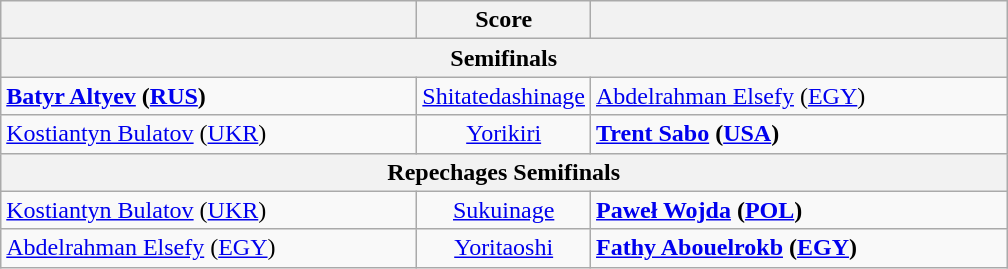<table class="wikitable" style="text-align: left; ">
<tr>
<th align="right" width="270"></th>
<th width="65">Score</th>
<th align="left" width="270"></th>
</tr>
<tr>
<th colspan=3>Semifinals</th>
</tr>
<tr>
<td><strong> <a href='#'>Batyr Altyev</a> (<a href='#'>RUS</a>)</strong></td>
<td align="center"><a href='#'>Shitatedashinage</a></td>
<td> <a href='#'>Abdelrahman Elsefy</a> (<a href='#'>EGY</a>)</td>
</tr>
<tr>
<td> <a href='#'>Kostiantyn Bulatov</a> (<a href='#'>UKR</a>)</td>
<td align="center"><a href='#'>Yorikiri</a></td>
<td><strong> <a href='#'>Trent Sabo</a> (<a href='#'>USA</a>)</strong></td>
</tr>
<tr>
<th colspan=3>Repechages Semifinals</th>
</tr>
<tr>
<td> <a href='#'>Kostiantyn Bulatov</a> (<a href='#'>UKR</a>)</td>
<td align="center"><a href='#'>Sukuinage</a></td>
<td><strong> <a href='#'>Paweł Wojda</a> (<a href='#'>POL</a>)</strong></td>
</tr>
<tr>
<td> <a href='#'>Abdelrahman Elsefy</a> (<a href='#'>EGY</a>)</td>
<td align="center"><a href='#'>Yoritaoshi</a></td>
<td><strong> <a href='#'>Fathy Abouelrokb</a> (<a href='#'>EGY</a>)</strong></td>
</tr>
</table>
